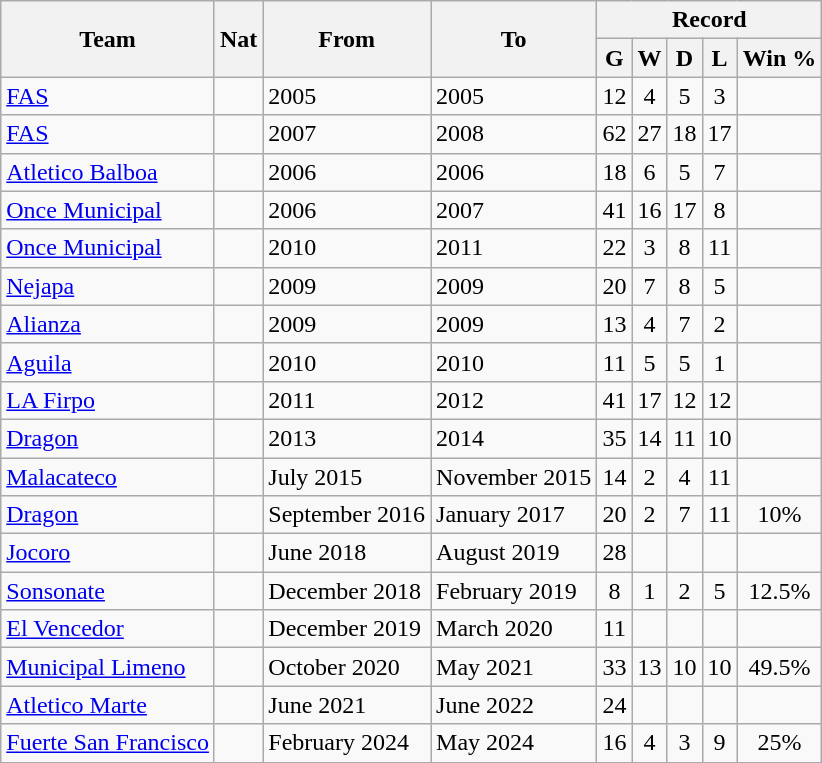<table class="wikitable" style="text-align: center">
<tr>
<th rowspan="2">Team</th>
<th rowspan="2">Nat</th>
<th rowspan="2">From</th>
<th rowspan="2">To</th>
<th colspan="5">Record</th>
</tr>
<tr>
<th>G</th>
<th>W</th>
<th>D</th>
<th>L</th>
<th>Win %</th>
</tr>
<tr>
<td align=left><a href='#'>FAS</a></td>
<td></td>
<td align=left>2005</td>
<td align=left>2005</td>
<td>12</td>
<td>4</td>
<td>5</td>
<td>3</td>
<td></td>
</tr>
<tr>
<td align=left><a href='#'>FAS</a></td>
<td></td>
<td align=left>2007</td>
<td align=left>2008</td>
<td>62</td>
<td>27</td>
<td>18</td>
<td>17</td>
<td></td>
</tr>
<tr>
<td align=left><a href='#'>Atletico Balboa</a></td>
<td></td>
<td align=left>2006</td>
<td align=left>2006</td>
<td>18</td>
<td>6</td>
<td>5</td>
<td>7</td>
<td></td>
</tr>
<tr>
<td align=left><a href='#'>Once Municipal</a></td>
<td></td>
<td align=left>2006</td>
<td align=left>2007</td>
<td>41</td>
<td>16</td>
<td>17</td>
<td>8</td>
<td></td>
</tr>
<tr>
<td align=left><a href='#'>Once Municipal</a></td>
<td></td>
<td align=left>2010</td>
<td align=left>2011</td>
<td>22</td>
<td>3</td>
<td>8</td>
<td>11</td>
<td></td>
</tr>
<tr>
<td align=left><a href='#'>Nejapa</a></td>
<td></td>
<td align=left>2009</td>
<td align=left>2009</td>
<td>20</td>
<td>7</td>
<td>8</td>
<td>5</td>
<td></td>
</tr>
<tr>
<td align=left><a href='#'>Alianza</a></td>
<td></td>
<td align=left>2009</td>
<td align=left>2009</td>
<td>13</td>
<td>4</td>
<td>7</td>
<td>2</td>
<td></td>
</tr>
<tr>
<td align=left><a href='#'>Aguila</a></td>
<td></td>
<td align=left>2010</td>
<td align=left>2010</td>
<td>11</td>
<td>5</td>
<td>5</td>
<td>1</td>
<td></td>
</tr>
<tr>
<td align=left><a href='#'>LA Firpo</a></td>
<td></td>
<td align=left>2011</td>
<td align=left>2012</td>
<td>41</td>
<td>17</td>
<td>12</td>
<td>12</td>
<td></td>
</tr>
<tr>
<td align=left><a href='#'>Dragon</a></td>
<td></td>
<td align=left>2013</td>
<td align=left>2014</td>
<td>35</td>
<td>14</td>
<td>11</td>
<td>10</td>
<td></td>
</tr>
<tr>
<td align=left><a href='#'>Malacateco</a></td>
<td></td>
<td align=left>July 2015</td>
<td align=left>November 2015</td>
<td>14</td>
<td>2</td>
<td>4</td>
<td>11</td>
<td></td>
</tr>
<tr>
<td align=left><a href='#'>Dragon</a></td>
<td></td>
<td align=left>September 2016</td>
<td align=left>January 2017</td>
<td>20</td>
<td>2</td>
<td>7</td>
<td>11</td>
<td>10%</td>
</tr>
<tr>
<td align=left><a href='#'>Jocoro</a></td>
<td></td>
<td align=left>June 2018</td>
<td align=left>August 2019</td>
<td>28</td>
<td></td>
<td></td>
<td></td>
<td></td>
</tr>
<tr>
<td align=left><a href='#'>Sonsonate</a></td>
<td></td>
<td align=left>December 2018</td>
<td align=left>February 2019</td>
<td>8</td>
<td>1</td>
<td>2</td>
<td>5</td>
<td>12.5%</td>
</tr>
<tr>
<td align=left><a href='#'>El Vencedor</a></td>
<td></td>
<td align=left>December 2019</td>
<td align=left>March 2020</td>
<td>11</td>
<td></td>
<td></td>
<td></td>
<td></td>
</tr>
<tr>
<td align=left><a href='#'>Municipal Limeno</a></td>
<td></td>
<td align=left>October 2020</td>
<td align=left>May 2021</td>
<td>33</td>
<td>13</td>
<td>10</td>
<td>10</td>
<td>49.5%</td>
</tr>
<tr>
<td align=left><a href='#'>Atletico Marte</a></td>
<td></td>
<td align=left>June 2021</td>
<td align=left>June 2022</td>
<td>24</td>
<td></td>
<td></td>
<td></td>
<td></td>
</tr>
<tr>
<td align=left><a href='#'>Fuerte San Francisco</a></td>
<td></td>
<td align=left>February 2024</td>
<td align=left>May 2024</td>
<td>16</td>
<td>4</td>
<td>3</td>
<td>9</td>
<td>25%</td>
</tr>
</table>
